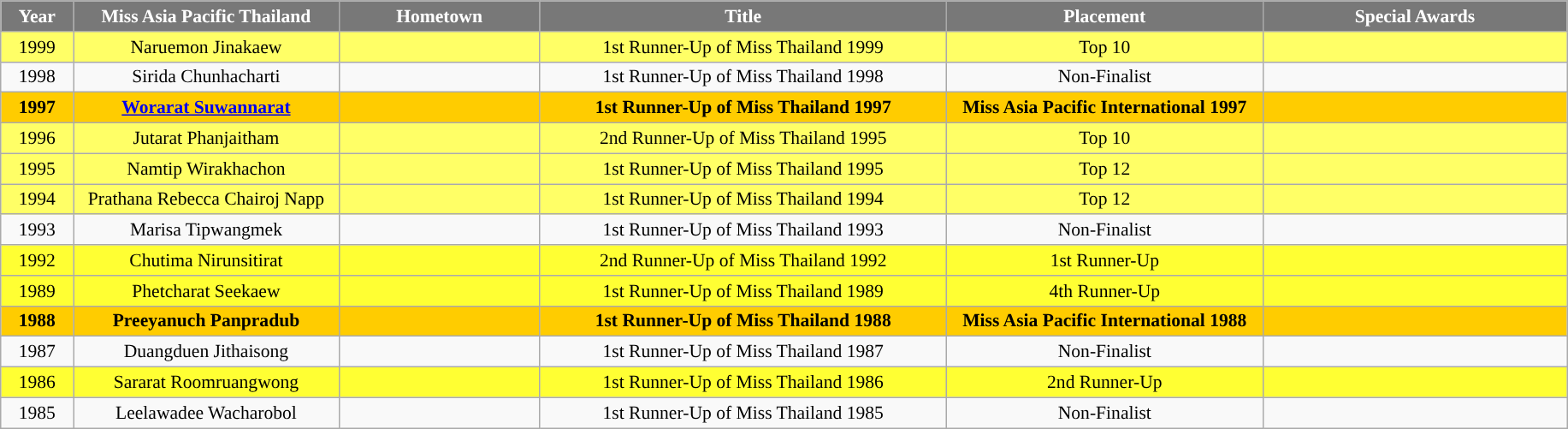<table class="wikitable sortable" style="font-size: 90%; text-align:center">
<tr>
<th width="50" style="background-color:#787878;color:#FFFFFF;">Year</th>
<th width="200" style="background-color:#787878;color:#FFFFFF;">Miss Asia Pacific Thailand</th>
<th width="150" style="background-color:#787878;color:#FFFFFF;">Hometown</th>
<th width="310" style="background-color:#787878;color:#FFFFFF;">Title</th>
<th width="240" style="background-color:#787878;color:#FFFFFF;">Placement</th>
<th width="230" style="background-color:#787878;color:#FFFFFF;">Special Awards</th>
</tr>
<tr style="background-color:#FFFF66">
<td>1999</td>
<td>Naruemon Jinakaew</td>
<td align=left></td>
<td>1st Runner-Up of Miss Thailand 1999</td>
<td align="center">Top 10</td>
<td></td>
</tr>
<tr>
<td>1998</td>
<td>Sirida Chunhacharti</td>
<td align=left></td>
<td>1st Runner-Up of Miss Thailand 1998</td>
<td align="center">Non-Finalist</td>
<td></td>
</tr>
<tr style="background-color:#FFCC00;">
<td><strong>1997</strong></td>
<td><strong><a href='#'>Worarat Suwannarat</a></strong></td>
<td align=left><strong></strong></td>
<td><strong>1st Runner-Up of Miss Thailand 1997</strong></td>
<td align="center"><strong>Miss Asia Pacific International 1997</strong></td>
<td style="background:;"></td>
</tr>
<tr style="background-color:#FFFF66">
<td>1996</td>
<td>Jutarat Phanjaitham</td>
<td align=left></td>
<td>2nd Runner-Up of Miss Thailand 1995</td>
<td align="center">Top 10</td>
<td></td>
</tr>
<tr style="background-color:#FFFF66">
<td>1995</td>
<td>Namtip Wirakhachon</td>
<td align=left></td>
<td>1st Runner-Up of Miss Thailand 1995</td>
<td align="center">Top 12</td>
<td></td>
</tr>
<tr style="background-color:#FFFF66">
<td>1994</td>
<td>Prathana Rebecca Chairoj Napp</td>
<td align=left></td>
<td>1st Runner-Up of Miss Thailand 1994</td>
<td align="center">Top 12</td>
<td></td>
</tr>
<tr>
<td>1993</td>
<td>Marisa Tipwangmek</td>
<td align=left></td>
<td>1st Runner-Up of Miss Thailand 1993</td>
<td align="center">Non-Finalist</td>
<td></td>
</tr>
<tr style="background-color:#FFFF33">
<td>1992</td>
<td>Chutima Nirunsitirat</td>
<td align=left></td>
<td>2nd Runner-Up of Miss Thailand 1992</td>
<td align="center">1st Runner-Up</td>
<td style="background:;"></td>
</tr>
<tr style="background-color:#FFFF33">
<td>1989</td>
<td>Phetcharat Seekaew</td>
<td align=left></td>
<td>1st Runner-Up of Miss Thailand 1989</td>
<td align="center">4th Runner-Up</td>
<td></td>
</tr>
<tr style="background-color:#FFCC00;">
<td><strong>1988</strong></td>
<td><strong>Preeyanuch Panpradub</strong></td>
<td align=left><strong></strong></td>
<td><strong>1st Runner-Up of Miss Thailand 1988</strong></td>
<td align="center"><strong>Miss Asia Pacific International 1988</strong></td>
<td style="background:;"></td>
</tr>
<tr>
<td>1987</td>
<td>Duangduen Jithaisong</td>
<td align=left></td>
<td>1st Runner-Up of Miss Thailand 1987</td>
<td align="center">Non-Finalist</td>
<td></td>
</tr>
<tr style="background-color:#FFFF33">
<td>1986</td>
<td>Sararat Roomruangwong</td>
<td align=left></td>
<td>1st Runner-Up of Miss Thailand 1986</td>
<td align="center">2nd Runner-Up</td>
<td></td>
</tr>
<tr>
<td>1985</td>
<td>Leelawadee Wacharobol</td>
<td align=left></td>
<td>1st Runner-Up of Miss Thailand 1985</td>
<td align="center">Non-Finalist</td>
<td></td>
</tr>
</table>
